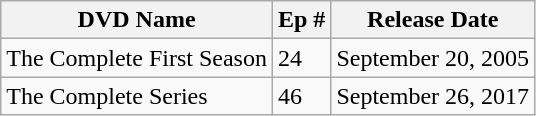<table class="wikitable">
<tr>
<th>DVD Name</th>
<th>Ep #</th>
<th>Release Date</th>
</tr>
<tr>
<td>The Complete First Season</td>
<td>24</td>
<td>September 20, 2005</td>
</tr>
<tr>
<td>The Complete Series</td>
<td>46</td>
<td>September 26, 2017</td>
</tr>
</table>
